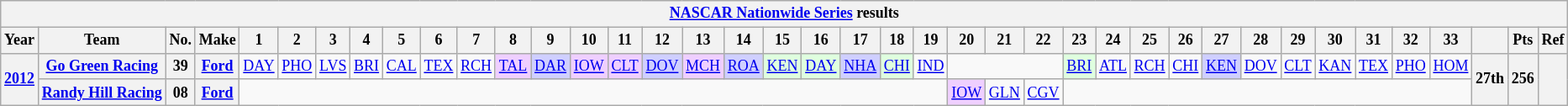<table class="wikitable" style="text-align:center; font-size:75%">
<tr>
<th colspan=40><a href='#'>NASCAR Nationwide Series</a> results</th>
</tr>
<tr>
<th>Year</th>
<th>Team</th>
<th>No.</th>
<th>Make</th>
<th>1</th>
<th>2</th>
<th>3</th>
<th>4</th>
<th>5</th>
<th>6</th>
<th>7</th>
<th>8</th>
<th>9</th>
<th>10</th>
<th>11</th>
<th>12</th>
<th>13</th>
<th>14</th>
<th>15</th>
<th>16</th>
<th>17</th>
<th>18</th>
<th>19</th>
<th>20</th>
<th>21</th>
<th>22</th>
<th>23</th>
<th>24</th>
<th>25</th>
<th>26</th>
<th>27</th>
<th>28</th>
<th>29</th>
<th>30</th>
<th>31</th>
<th>32</th>
<th>33</th>
<th></th>
<th>Pts</th>
<th>Ref</th>
</tr>
<tr>
<th rowspan=2><a href='#'>2012</a></th>
<th><a href='#'>Go Green Racing</a></th>
<th>39</th>
<th><a href='#'>Ford</a></th>
<td><a href='#'>DAY</a></td>
<td><a href='#'>PHO</a></td>
<td><a href='#'>LVS</a></td>
<td><a href='#'>BRI</a></td>
<td><a href='#'>CAL</a></td>
<td><a href='#'>TEX</a></td>
<td><a href='#'>RCH</a></td>
<td style="background:#EFCFFF;"><a href='#'>TAL</a><br></td>
<td style="background:#CFCFFF;"><a href='#'>DAR</a><br></td>
<td style="background:#EFCFFF;"><a href='#'>IOW</a><br></td>
<td style="background:#EFCFFF;"><a href='#'>CLT</a><br></td>
<td style="background:#CFCFFF;"><a href='#'>DOV</a><br></td>
<td style="background:#EFCFFF;"><a href='#'>MCH</a><br></td>
<td style="background:#CFCFFF;"><a href='#'>ROA</a><br></td>
<td style="background:#DFFFDF;"><a href='#'>KEN</a><br></td>
<td style="background:#DFFFDF;"><a href='#'>DAY</a><br></td>
<td style="background:#CFCFFF;"><a href='#'>NHA</a><br></td>
<td style="background:#DFFFDF;"><a href='#'>CHI</a><br></td>
<td><a href='#'>IND</a></td>
<td colspan=3></td>
<td style="background:#DFFFDF;"><a href='#'>BRI</a><br></td>
<td><a href='#'>ATL</a></td>
<td><a href='#'>RCH</a></td>
<td><a href='#'>CHI</a></td>
<td style="background:#CFCFFF;"><a href='#'>KEN</a><br></td>
<td><a href='#'>DOV</a></td>
<td><a href='#'>CLT</a></td>
<td><a href='#'>KAN</a></td>
<td><a href='#'>TEX</a></td>
<td><a href='#'>PHO</a></td>
<td><a href='#'>HOM</a></td>
<th rowspan=2>27th</th>
<th rowspan=2>256</th>
<th rowspan=2></th>
</tr>
<tr>
<th><a href='#'>Randy Hill Racing</a></th>
<th>08</th>
<th><a href='#'>Ford</a></th>
<td colspan=19></td>
<td style="background:#EFCFFF;"><a href='#'>IOW</a><br></td>
<td><a href='#'>GLN</a></td>
<td><a href='#'>CGV</a></td>
<td colspan=11></td>
</tr>
</table>
